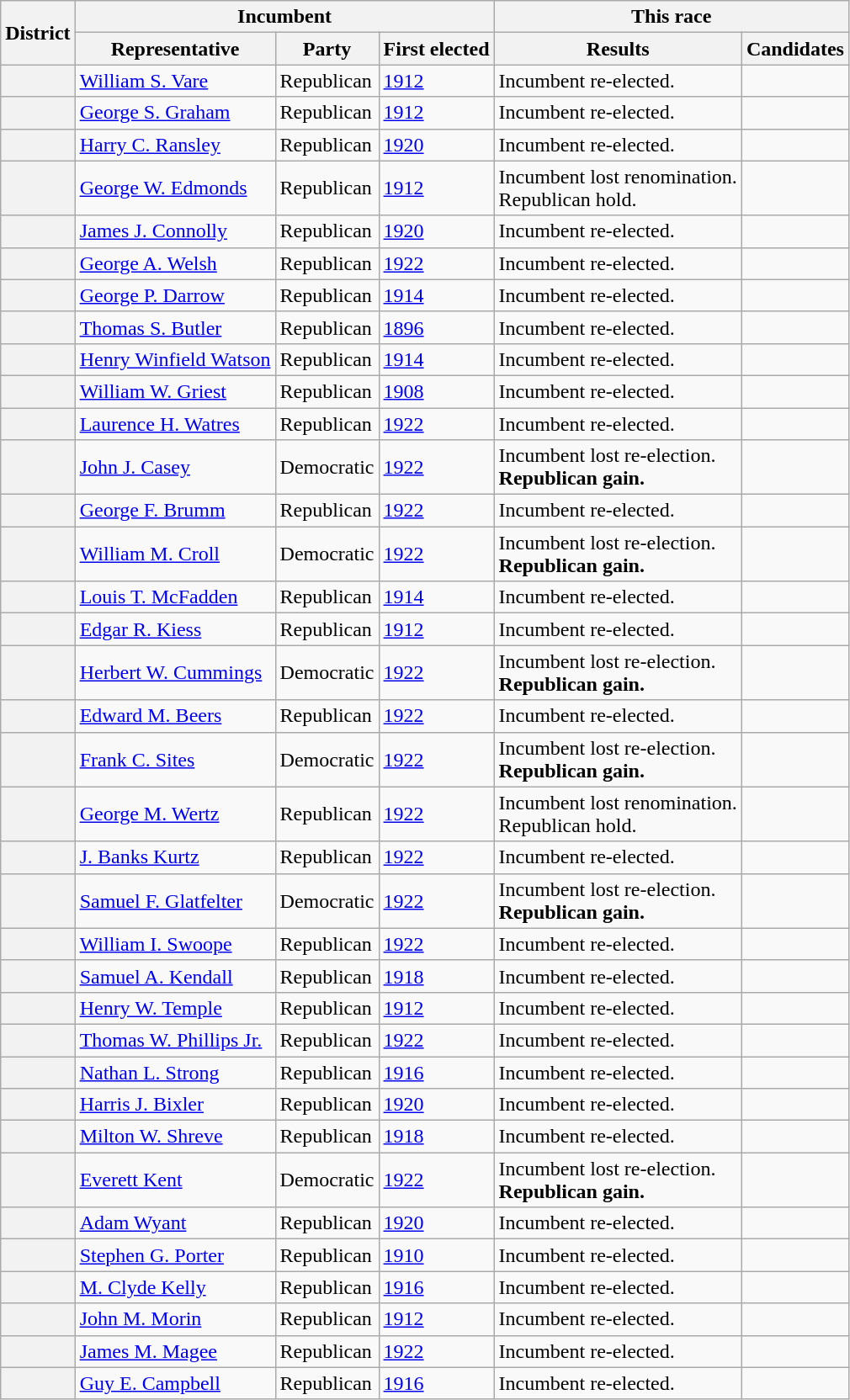<table class=wikitable>
<tr>
<th rowspan=2>District</th>
<th colspan=3>Incumbent</th>
<th colspan=2>This race</th>
</tr>
<tr>
<th>Representative</th>
<th>Party</th>
<th>First elected</th>
<th>Results</th>
<th>Candidates</th>
</tr>
<tr>
<th></th>
<td><a href='#'>William S. Vare</a></td>
<td>Republican</td>
<td><a href='#'>1912</a></td>
<td>Incumbent re-elected.</td>
<td nowrap></td>
</tr>
<tr>
<th></th>
<td><a href='#'>George S. Graham</a></td>
<td>Republican</td>
<td><a href='#'>1912</a></td>
<td>Incumbent re-elected.</td>
<td nowrap></td>
</tr>
<tr>
<th></th>
<td><a href='#'>Harry C. Ransley</a></td>
<td>Republican</td>
<td><a href='#'>1920</a></td>
<td>Incumbent re-elected.</td>
<td nowrap></td>
</tr>
<tr>
<th></th>
<td><a href='#'>George W. Edmonds</a></td>
<td>Republican</td>
<td><a href='#'>1912</a></td>
<td>Incumbent lost renomination.<br>Republican hold.</td>
<td nowrap></td>
</tr>
<tr>
<th></th>
<td><a href='#'>James J. Connolly</a></td>
<td>Republican</td>
<td><a href='#'>1920</a></td>
<td>Incumbent re-elected.</td>
<td nowrap></td>
</tr>
<tr>
<th></th>
<td><a href='#'>George A. Welsh</a></td>
<td>Republican</td>
<td><a href='#'>1922</a></td>
<td>Incumbent re-elected.</td>
<td nowrap></td>
</tr>
<tr>
<th></th>
<td><a href='#'>George P. Darrow</a></td>
<td>Republican</td>
<td><a href='#'>1914</a></td>
<td>Incumbent re-elected.</td>
<td nowrap></td>
</tr>
<tr>
<th></th>
<td><a href='#'>Thomas S. Butler</a></td>
<td>Republican</td>
<td><a href='#'>1896</a></td>
<td>Incumbent re-elected.</td>
<td nowrap></td>
</tr>
<tr>
<th></th>
<td><a href='#'>Henry Winfield Watson</a></td>
<td>Republican</td>
<td><a href='#'>1914</a></td>
<td>Incumbent re-elected.</td>
<td nowrap></td>
</tr>
<tr>
<th></th>
<td><a href='#'>William W. Griest</a></td>
<td>Republican</td>
<td><a href='#'>1908</a></td>
<td>Incumbent re-elected.</td>
<td nowrap></td>
</tr>
<tr>
<th></th>
<td><a href='#'>Laurence H. Watres</a></td>
<td>Republican</td>
<td><a href='#'>1922</a></td>
<td>Incumbent re-elected.</td>
<td nowrap></td>
</tr>
<tr>
<th></th>
<td><a href='#'>John J. Casey</a></td>
<td>Democratic</td>
<td><a href='#'>1922</a></td>
<td>Incumbent lost re-election.<br><strong>Republican gain.</strong></td>
<td nowrap></td>
</tr>
<tr>
<th></th>
<td><a href='#'>George F. Brumm</a></td>
<td>Republican</td>
<td><a href='#'>1922</a></td>
<td>Incumbent re-elected.</td>
<td nowrap></td>
</tr>
<tr>
<th></th>
<td><a href='#'>William M. Croll</a></td>
<td>Democratic</td>
<td><a href='#'>1922</a></td>
<td>Incumbent lost re-election.<br><strong>Republican gain.</strong></td>
<td nowrap></td>
</tr>
<tr>
<th></th>
<td><a href='#'>Louis T. McFadden</a></td>
<td>Republican</td>
<td><a href='#'>1914</a></td>
<td>Incumbent re-elected.</td>
<td nowrap></td>
</tr>
<tr>
<th></th>
<td><a href='#'>Edgar R. Kiess</a></td>
<td>Republican</td>
<td><a href='#'>1912</a></td>
<td>Incumbent re-elected.</td>
<td nowrap></td>
</tr>
<tr>
<th></th>
<td><a href='#'>Herbert W. Cummings</a></td>
<td>Democratic</td>
<td><a href='#'>1922</a></td>
<td>Incumbent lost re-election.<br><strong>Republican gain.</strong></td>
<td nowrap></td>
</tr>
<tr>
<th></th>
<td><a href='#'>Edward M. Beers</a></td>
<td>Republican</td>
<td><a href='#'>1922</a></td>
<td>Incumbent re-elected.</td>
<td nowrap></td>
</tr>
<tr>
<th></th>
<td><a href='#'>Frank C. Sites</a></td>
<td>Democratic</td>
<td><a href='#'>1922</a></td>
<td>Incumbent lost re-election.<br><strong>Republican gain.</strong></td>
<td nowrap></td>
</tr>
<tr>
<th></th>
<td><a href='#'>George M. Wertz</a></td>
<td>Republican</td>
<td><a href='#'>1922</a></td>
<td>Incumbent lost renomination.<br>Republican hold.</td>
<td nowrap></td>
</tr>
<tr>
<th></th>
<td><a href='#'>J. Banks Kurtz</a></td>
<td>Republican</td>
<td><a href='#'>1922</a></td>
<td>Incumbent re-elected.</td>
<td nowrap></td>
</tr>
<tr>
<th></th>
<td><a href='#'>Samuel F. Glatfelter</a></td>
<td>Democratic</td>
<td><a href='#'>1922</a></td>
<td>Incumbent lost re-election.<br><strong>Republican gain.</strong></td>
<td nowrap></td>
</tr>
<tr>
<th></th>
<td><a href='#'>William I. Swoope</a></td>
<td>Republican</td>
<td><a href='#'>1922</a></td>
<td>Incumbent re-elected.</td>
<td nowrap></td>
</tr>
<tr>
<th></th>
<td><a href='#'>Samuel A. Kendall</a></td>
<td>Republican</td>
<td><a href='#'>1918</a></td>
<td>Incumbent re-elected.</td>
<td nowrap></td>
</tr>
<tr>
<th></th>
<td><a href='#'>Henry W. Temple</a></td>
<td>Republican</td>
<td><a href='#'>1912</a></td>
<td>Incumbent re-elected.</td>
<td nowrap></td>
</tr>
<tr>
<th></th>
<td><a href='#'>Thomas W. Phillips Jr.</a></td>
<td>Republican</td>
<td><a href='#'>1922</a></td>
<td>Incumbent re-elected.</td>
<td nowrap></td>
</tr>
<tr>
<th></th>
<td><a href='#'>Nathan L. Strong</a></td>
<td>Republican</td>
<td><a href='#'>1916</a></td>
<td>Incumbent re-elected.</td>
<td nowrap></td>
</tr>
<tr>
<th></th>
<td><a href='#'>Harris J. Bixler</a></td>
<td>Republican</td>
<td><a href='#'>1920</a></td>
<td>Incumbent re-elected.</td>
<td nowrap></td>
</tr>
<tr>
<th></th>
<td><a href='#'>Milton W. Shreve</a></td>
<td>Republican</td>
<td><a href='#'>1918</a></td>
<td>Incumbent re-elected.</td>
<td nowrap></td>
</tr>
<tr>
<th></th>
<td><a href='#'>Everett Kent</a></td>
<td>Democratic</td>
<td><a href='#'>1922</a></td>
<td>Incumbent lost re-election.<br><strong>Republican gain.</strong></td>
<td nowrap></td>
</tr>
<tr>
<th></th>
<td><a href='#'>Adam Wyant</a></td>
<td>Republican</td>
<td><a href='#'>1920</a></td>
<td>Incumbent re-elected.</td>
<td nowrap></td>
</tr>
<tr>
<th></th>
<td><a href='#'>Stephen G. Porter</a></td>
<td>Republican</td>
<td><a href='#'>1910</a></td>
<td>Incumbent re-elected.</td>
<td nowrap></td>
</tr>
<tr>
<th></th>
<td><a href='#'>M. Clyde Kelly</a></td>
<td>Republican</td>
<td><a href='#'>1916</a></td>
<td>Incumbent re-elected.</td>
<td nowrap></td>
</tr>
<tr>
<th></th>
<td><a href='#'>John M. Morin</a></td>
<td>Republican</td>
<td><a href='#'>1912</a></td>
<td>Incumbent re-elected.</td>
<td nowrap></td>
</tr>
<tr>
<th></th>
<td><a href='#'>James M. Magee</a></td>
<td>Republican</td>
<td><a href='#'>1922</a></td>
<td>Incumbent re-elected.</td>
<td nowrap></td>
</tr>
<tr>
<th></th>
<td><a href='#'>Guy E. Campbell</a></td>
<td>Republican</td>
<td><a href='#'>1916</a></td>
<td>Incumbent re-elected.</td>
<td nowrap></td>
</tr>
</table>
